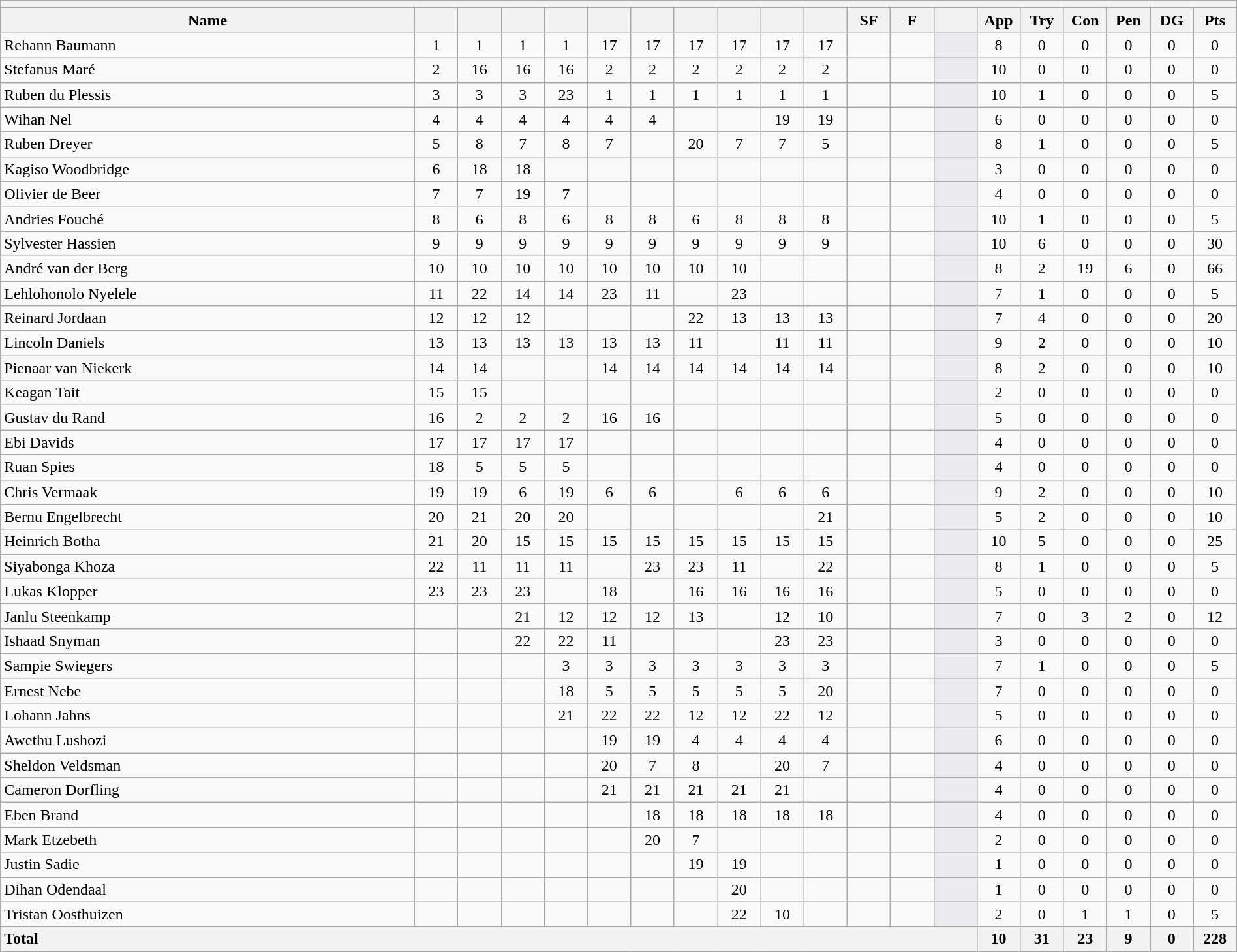<table class="wikitable collapsible collapsed" style="text-align:center; font-size:100%; width:100%">
<tr>
<th colspan="100%"></th>
</tr>
<tr>
<th style="width:33.5%;">Name</th>
<th style="width:3.5%;"></th>
<th style="width:3.5%;"></th>
<th style="width:3.5%;"></th>
<th style="width:3.5%;"></th>
<th style="width:3.5%;"></th>
<th style="width:3.5%;"></th>
<th style="width:3.5%;"></th>
<th style="width:3.5%;"></th>
<th style="width:3.5%;"></th>
<th style="width:3.5%;"></th>
<th style="width:3.5%;">SF</th>
<th style="width:3.5%;">F</th>
<th style="width:3.5%;"></th>
<th style="width:3.5%;">App</th>
<th style="width:3.5%;">Try</th>
<th style="width:3.5%;">Con</th>
<th style="width:3.5%;">Pen</th>
<th style="width:3.5%;">DG</th>
<th style="width:3.5%;">Pts</th>
</tr>
<tr>
<td style="text-align:left;">Rehann Baumann</td>
<td>1</td>
<td>1</td>
<td>1</td>
<td>1</td>
<td>17 </td>
<td>17</td>
<td>17 </td>
<td>17 </td>
<td>17</td>
<td>17 </td>
<td></td>
<td></td>
<td style="background:#EBECF0;"></td>
<td>8</td>
<td>0</td>
<td>0</td>
<td>0</td>
<td>0</td>
<td>0</td>
</tr>
<tr>
<td style="text-align:left;">Stefanus Maré</td>
<td>2</td>
<td>16 </td>
<td>16 </td>
<td>16 </td>
<td>2</td>
<td>2</td>
<td>2</td>
<td>2</td>
<td>2</td>
<td>2</td>
<td></td>
<td></td>
<td style="background:#EBECF0;"></td>
<td>10</td>
<td>0</td>
<td>0</td>
<td>0</td>
<td>0</td>
<td>0</td>
</tr>
<tr>
<td style="text-align:left;">Ruben du Plessis</td>
<td>3</td>
<td>3</td>
<td>3</td>
<td>23 </td>
<td>1</td>
<td>1</td>
<td>1</td>
<td>1</td>
<td>1</td>
<td>1</td>
<td></td>
<td></td>
<td style="background:#EBECF0;"></td>
<td>10</td>
<td>1</td>
<td>0</td>
<td>0</td>
<td>0</td>
<td>5</td>
</tr>
<tr>
<td style="text-align:left;">Wihan Nel</td>
<td>4</td>
<td>4</td>
<td>4</td>
<td>4</td>
<td>4</td>
<td>4</td>
<td></td>
<td></td>
<td>19</td>
<td>19</td>
<td></td>
<td></td>
<td style="background:#EBECF0;"></td>
<td>6</td>
<td>0</td>
<td>0</td>
<td>0</td>
<td>0</td>
<td>0</td>
</tr>
<tr>
<td style="text-align:left;">Ruben Dreyer</td>
<td>5</td>
<td>8</td>
<td>7</td>
<td>8</td>
<td>7</td>
<td></td>
<td>20</td>
<td>7</td>
<td>7</td>
<td>5</td>
<td></td>
<td></td>
<td style="background:#EBECF0;"></td>
<td>8</td>
<td>1</td>
<td>0</td>
<td>0</td>
<td>0</td>
<td>5</td>
</tr>
<tr>
<td style="text-align:left;">Kagiso Woodbridge</td>
<td>6</td>
<td>18 </td>
<td>18 </td>
<td></td>
<td></td>
<td></td>
<td></td>
<td></td>
<td></td>
<td></td>
<td></td>
<td></td>
<td style="background:#EBECF0;"></td>
<td>3</td>
<td>0</td>
<td>0</td>
<td>0</td>
<td>0</td>
<td>0</td>
</tr>
<tr>
<td style="text-align:left;">Olivier de Beer</td>
<td>7</td>
<td>7</td>
<td>19 </td>
<td>7</td>
<td></td>
<td></td>
<td></td>
<td></td>
<td></td>
<td></td>
<td></td>
<td></td>
<td style="background:#EBECF0;"></td>
<td>4</td>
<td>0</td>
<td>0</td>
<td>0</td>
<td>0</td>
<td>0</td>
</tr>
<tr>
<td style="text-align:left;">Andries Fouché</td>
<td>8</td>
<td>6</td>
<td>8</td>
<td>6</td>
<td>8</td>
<td>8</td>
<td>6</td>
<td>8</td>
<td>8</td>
<td>8</td>
<td></td>
<td></td>
<td style="background:#EBECF0;"></td>
<td>10</td>
<td>1</td>
<td>0</td>
<td>0</td>
<td>0</td>
<td>5</td>
</tr>
<tr>
<td style="text-align:left;">Sylvester Hassien</td>
<td>9</td>
<td>9</td>
<td>9</td>
<td>9</td>
<td>9</td>
<td>9</td>
<td>9</td>
<td>9</td>
<td>9</td>
<td>9</td>
<td></td>
<td></td>
<td style="background:#EBECF0;"></td>
<td>10</td>
<td>6</td>
<td>0</td>
<td>0</td>
<td>0</td>
<td>30</td>
</tr>
<tr>
<td style="text-align:left;">André van der Berg</td>
<td>10</td>
<td>10</td>
<td>10</td>
<td>10</td>
<td>10</td>
<td>10</td>
<td>10</td>
<td>10</td>
<td></td>
<td></td>
<td></td>
<td></td>
<td style="background:#EBECF0;"></td>
<td>8</td>
<td>2</td>
<td>19</td>
<td>6</td>
<td>0</td>
<td>66</td>
</tr>
<tr>
<td style="text-align:left;">Lehlohonolo Nyelele</td>
<td>11</td>
<td>22 </td>
<td>14</td>
<td>14</td>
<td>23 </td>
<td>11</td>
<td></td>
<td>23 </td>
<td></td>
<td></td>
<td></td>
<td></td>
<td style="background:#EBECF0;"></td>
<td>7</td>
<td>1</td>
<td>0</td>
<td>0</td>
<td>0</td>
<td>5</td>
</tr>
<tr>
<td style="text-align:left;">Reinard Jordaan</td>
<td>12</td>
<td>12</td>
<td>12</td>
<td></td>
<td></td>
<td></td>
<td>22 </td>
<td>13</td>
<td>13</td>
<td>13</td>
<td></td>
<td></td>
<td style="background:#EBECF0;"></td>
<td>7</td>
<td>4</td>
<td>0</td>
<td>0</td>
<td>0</td>
<td>20</td>
</tr>
<tr>
<td style="text-align:left;">Lincoln Daniels</td>
<td>13</td>
<td>13</td>
<td>13</td>
<td>13</td>
<td>13</td>
<td>13</td>
<td>11</td>
<td></td>
<td>11</td>
<td>11</td>
<td></td>
<td></td>
<td style="background:#EBECF0;"></td>
<td>9</td>
<td>2</td>
<td>0</td>
<td>0</td>
<td>0</td>
<td>10</td>
</tr>
<tr>
<td style="text-align:left;">Pienaar van Niekerk</td>
<td>14</td>
<td>14</td>
<td></td>
<td></td>
<td>14</td>
<td>14</td>
<td>14</td>
<td>14</td>
<td>14</td>
<td>14</td>
<td></td>
<td></td>
<td style="background:#EBECF0;"></td>
<td>8</td>
<td>2</td>
<td>0</td>
<td>0</td>
<td>0</td>
<td>10</td>
</tr>
<tr>
<td style="text-align:left;">Keagan Tait</td>
<td>15</td>
<td>15</td>
<td></td>
<td></td>
<td></td>
<td></td>
<td></td>
<td></td>
<td></td>
<td></td>
<td></td>
<td></td>
<td style="background:#EBECF0;"></td>
<td>2</td>
<td>0</td>
<td>0</td>
<td>0</td>
<td>0</td>
<td>0</td>
</tr>
<tr>
<td style="text-align:left;">Gustav du Rand</td>
<td>16 </td>
<td>2</td>
<td>2</td>
<td>2</td>
<td>16</td>
<td>16 </td>
<td></td>
<td></td>
<td></td>
<td></td>
<td></td>
<td></td>
<td style="background:#EBECF0;"></td>
<td>5</td>
<td>0</td>
<td>0</td>
<td>0</td>
<td>0</td>
<td>0</td>
</tr>
<tr>
<td style="text-align:left;">Ebi Davids</td>
<td>17 </td>
<td>17 </td>
<td>17 </td>
<td>17 </td>
<td></td>
<td></td>
<td></td>
<td></td>
<td></td>
<td></td>
<td></td>
<td></td>
<td style="background:#EBECF0;"></td>
<td>4</td>
<td>0</td>
<td>0</td>
<td>0</td>
<td>0</td>
<td>0</td>
</tr>
<tr>
<td style="text-align:left;">Ruan Spies</td>
<td>18 </td>
<td>5</td>
<td>5</td>
<td>5</td>
<td></td>
<td></td>
<td></td>
<td></td>
<td></td>
<td></td>
<td></td>
<td></td>
<td style="background:#EBECF0;"></td>
<td>4</td>
<td>0</td>
<td>0</td>
<td>0</td>
<td>0</td>
<td>0</td>
</tr>
<tr>
<td style="text-align:left;">Chris Vermaak</td>
<td>19 </td>
<td>19 </td>
<td>6</td>
<td>19 </td>
<td>6</td>
<td>6</td>
<td></td>
<td>6</td>
<td>6</td>
<td>6</td>
<td></td>
<td></td>
<td style="background:#EBECF0;"></td>
<td>9</td>
<td>2</td>
<td>0</td>
<td>0</td>
<td>0</td>
<td>10</td>
</tr>
<tr>
<td style="text-align:left;">Bernu Engelbrecht</td>
<td>20 </td>
<td>21 </td>
<td>20 </td>
<td>20 </td>
<td></td>
<td></td>
<td></td>
<td></td>
<td></td>
<td>21 </td>
<td></td>
<td></td>
<td style="background:#EBECF0;"></td>
<td>5</td>
<td>2</td>
<td>0</td>
<td>0</td>
<td>0</td>
<td>10</td>
</tr>
<tr>
<td style="text-align:left;">Heinrich Botha</td>
<td>21 </td>
<td>20 </td>
<td>15</td>
<td>15</td>
<td>15</td>
<td>15</td>
<td>15</td>
<td>15</td>
<td>15</td>
<td>15</td>
<td></td>
<td></td>
<td style="background:#EBECF0;"></td>
<td>10</td>
<td>5</td>
<td>0</td>
<td>0</td>
<td>0</td>
<td>25</td>
</tr>
<tr>
<td style="text-align:left;">Siyabonga Khoza</td>
<td>22 </td>
<td>11</td>
<td>11</td>
<td>11</td>
<td></td>
<td>23 </td>
<td>23 </td>
<td>11</td>
<td></td>
<td>22 </td>
<td></td>
<td></td>
<td style="background:#EBECF0;"></td>
<td>8</td>
<td>1</td>
<td>0</td>
<td>0</td>
<td>0</td>
<td>5</td>
</tr>
<tr>
<td style="text-align:left;">Lukas Klopper</td>
<td>23</td>
<td>23 </td>
<td>23 </td>
<td></td>
<td>18 </td>
<td></td>
<td>16 </td>
<td>16 </td>
<td>16</td>
<td>16</td>
<td></td>
<td></td>
<td style="background:#EBECF0;"></td>
<td>5</td>
<td>0</td>
<td>0</td>
<td>0</td>
<td>0</td>
<td>0</td>
</tr>
<tr>
<td style="text-align:left;">Janlu Steenkamp</td>
<td></td>
<td></td>
<td>21 </td>
<td>12</td>
<td>12</td>
<td>12</td>
<td>13</td>
<td></td>
<td>12</td>
<td>10</td>
<td></td>
<td></td>
<td style="background:#EBECF0;"></td>
<td>7</td>
<td>0</td>
<td>3</td>
<td>2</td>
<td>0</td>
<td>12</td>
</tr>
<tr>
<td style="text-align:left;">Ishaad Snyman</td>
<td></td>
<td></td>
<td>22 </td>
<td>22</td>
<td>11</td>
<td></td>
<td></td>
<td></td>
<td>23</td>
<td>23 </td>
<td></td>
<td></td>
<td style="background:#EBECF0;"></td>
<td>3</td>
<td>0</td>
<td>0</td>
<td>0</td>
<td>0</td>
<td>0</td>
</tr>
<tr>
<td style="text-align:left;">Sampie Swiegers</td>
<td></td>
<td></td>
<td></td>
<td>3</td>
<td>3</td>
<td>3</td>
<td>3</td>
<td>3</td>
<td>3</td>
<td>3</td>
<td></td>
<td></td>
<td style="background:#EBECF0;"></td>
<td>7</td>
<td>1</td>
<td>0</td>
<td>0</td>
<td>0</td>
<td>5</td>
</tr>
<tr>
<td style="text-align:left;">Ernest Nebe</td>
<td></td>
<td></td>
<td></td>
<td>18 </td>
<td>5</td>
<td>5</td>
<td>5</td>
<td>5</td>
<td>5</td>
<td>20 </td>
<td></td>
<td></td>
<td style="background:#EBECF0;"></td>
<td>7</td>
<td>0</td>
<td>0</td>
<td>0</td>
<td>0</td>
<td>0</td>
</tr>
<tr>
<td style="text-align:left;">Lohann Jahns</td>
<td></td>
<td></td>
<td></td>
<td>21</td>
<td>22 </td>
<td>22 </td>
<td>12</td>
<td>12</td>
<td>22</td>
<td>12</td>
<td></td>
<td></td>
<td style="background:#EBECF0;"></td>
<td>5</td>
<td>0</td>
<td>0</td>
<td>0</td>
<td>0</td>
<td>0</td>
</tr>
<tr>
<td style="text-align:left;">Awethu Lushozi</td>
<td></td>
<td></td>
<td></td>
<td></td>
<td>19 </td>
<td>19 </td>
<td>4</td>
<td>4</td>
<td>4</td>
<td>4</td>
<td></td>
<td></td>
<td style="background:#EBECF0;"></td>
<td>6</td>
<td>0</td>
<td>0</td>
<td>0</td>
<td>0</td>
<td>0</td>
</tr>
<tr>
<td style="text-align:left;">Sheldon Veldsman</td>
<td></td>
<td></td>
<td></td>
<td></td>
<td>20 </td>
<td>7</td>
<td>8</td>
<td></td>
<td>20</td>
<td>7</td>
<td></td>
<td></td>
<td style="background:#EBECF0;"></td>
<td>4</td>
<td>0</td>
<td>0</td>
<td>0</td>
<td>0</td>
<td>0</td>
</tr>
<tr>
<td style="text-align:left;">Cameron Dorfling</td>
<td></td>
<td></td>
<td></td>
<td></td>
<td>21 </td>
<td>21 </td>
<td>21 </td>
<td>21 </td>
<td>21</td>
<td></td>
<td></td>
<td></td>
<td style="background:#EBECF0;"></td>
<td>4</td>
<td>0</td>
<td>0</td>
<td>0</td>
<td>0</td>
<td>0</td>
</tr>
<tr>
<td style="text-align:left;">Eben Brand</td>
<td></td>
<td></td>
<td></td>
<td></td>
<td></td>
<td>18 </td>
<td>18 </td>
<td>18 </td>
<td>18</td>
<td>18 </td>
<td></td>
<td></td>
<td style="background:#EBECF0;"></td>
<td>4</td>
<td>0</td>
<td>0</td>
<td>0</td>
<td>0</td>
<td>0</td>
</tr>
<tr>
<td style="text-align:left;">Mark Etzebeth</td>
<td></td>
<td></td>
<td></td>
<td></td>
<td></td>
<td>20 </td>
<td>7</td>
<td></td>
<td></td>
<td></td>
<td></td>
<td></td>
<td style="background:#EBECF0;"></td>
<td>2</td>
<td>0</td>
<td>0</td>
<td>0</td>
<td>0</td>
<td>0</td>
</tr>
<tr>
<td style="text-align:left;">Justin Sadie</td>
<td></td>
<td></td>
<td></td>
<td></td>
<td></td>
<td></td>
<td>19</td>
<td>19 </td>
<td></td>
<td></td>
<td></td>
<td></td>
<td style="background:#EBECF0;"></td>
<td>1</td>
<td>0</td>
<td>0</td>
<td>0</td>
<td>0</td>
<td>0</td>
</tr>
<tr>
<td style="text-align:left;">Dihan Odendaal</td>
<td></td>
<td></td>
<td></td>
<td></td>
<td></td>
<td></td>
<td></td>
<td>20 </td>
<td></td>
<td></td>
<td></td>
<td></td>
<td style="background:#EBECF0;"></td>
<td>1</td>
<td>0</td>
<td>0</td>
<td>0</td>
<td>0</td>
<td>0</td>
</tr>
<tr>
<td style="text-align:left;">Tristan Oosthuizen</td>
<td></td>
<td></td>
<td></td>
<td></td>
<td></td>
<td></td>
<td></td>
<td>22 </td>
<td>10</td>
<td></td>
<td></td>
<td></td>
<td style="background:#EBECF0;"></td>
<td>2</td>
<td>0</td>
<td>1</td>
<td>1</td>
<td>0</td>
<td>5</td>
</tr>
<tr>
<th colspan="14" style="text-align:left;">Total</th>
<th>10</th>
<th>31</th>
<th>23</th>
<th>9</th>
<th>0</th>
<th>228</th>
</tr>
</table>
